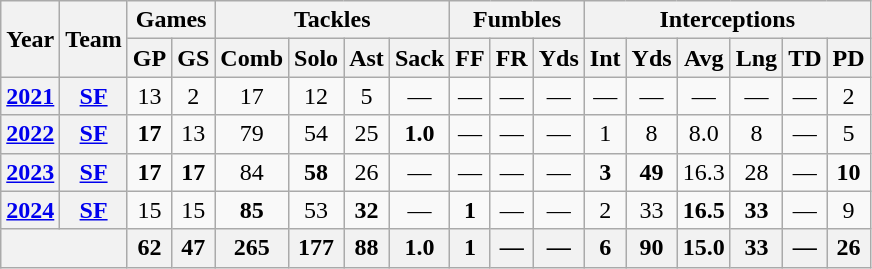<table class=wikitable style="text-align:center;">
<tr>
<th rowspan="2">Year</th>
<th rowspan="2">Team</th>
<th colspan="2">Games</th>
<th colspan="4">Tackles</th>
<th colspan="3">Fumbles</th>
<th colspan="6">Interceptions</th>
</tr>
<tr>
<th>GP</th>
<th>GS</th>
<th>Comb</th>
<th>Solo</th>
<th>Ast</th>
<th>Sack</th>
<th>FF</th>
<th>FR</th>
<th>Yds</th>
<th>Int</th>
<th>Yds</th>
<th>Avg</th>
<th>Lng</th>
<th>TD</th>
<th>PD</th>
</tr>
<tr>
<th><a href='#'>2021</a></th>
<th><a href='#'>SF</a></th>
<td>13</td>
<td>2</td>
<td>17</td>
<td>12</td>
<td>5</td>
<td>—</td>
<td>—</td>
<td>—</td>
<td>—</td>
<td>—</td>
<td>—</td>
<td>—</td>
<td>—</td>
<td>—</td>
<td>2</td>
</tr>
<tr>
<th><a href='#'>2022</a></th>
<th><a href='#'>SF</a></th>
<td><strong>17</strong></td>
<td>13</td>
<td>79</td>
<td>54</td>
<td>25</td>
<td><strong>1.0</strong></td>
<td>—</td>
<td>—</td>
<td>—</td>
<td>1</td>
<td>8</td>
<td>8.0</td>
<td>8</td>
<td>—</td>
<td>5</td>
</tr>
<tr>
<th><a href='#'>2023</a></th>
<th><a href='#'>SF</a></th>
<td><strong>17</strong></td>
<td><strong>17</strong></td>
<td>84</td>
<td><strong>58</strong></td>
<td>26</td>
<td>—</td>
<td>—</td>
<td>—</td>
<td>—</td>
<td><strong>3</strong></td>
<td><strong>49</strong></td>
<td>16.3</td>
<td>28</td>
<td>—</td>
<td><strong>10</strong></td>
</tr>
<tr>
<th><a href='#'>2024</a></th>
<th><a href='#'>SF</a></th>
<td>15</td>
<td>15</td>
<td><strong>85</strong></td>
<td>53</td>
<td><strong>32</strong></td>
<td>—</td>
<td><strong>1</strong></td>
<td>—</td>
<td>—</td>
<td>2</td>
<td>33</td>
<td><strong>16.5</strong></td>
<td><strong>33</strong></td>
<td>—</td>
<td>9</td>
</tr>
<tr>
<th colspan="2"></th>
<th>62</th>
<th>47</th>
<th>265</th>
<th>177</th>
<th>88</th>
<th>1.0</th>
<th>1</th>
<th>—</th>
<th>—</th>
<th>6</th>
<th>90</th>
<th>15.0</th>
<th>33</th>
<th>—</th>
<th>26</th>
</tr>
</table>
